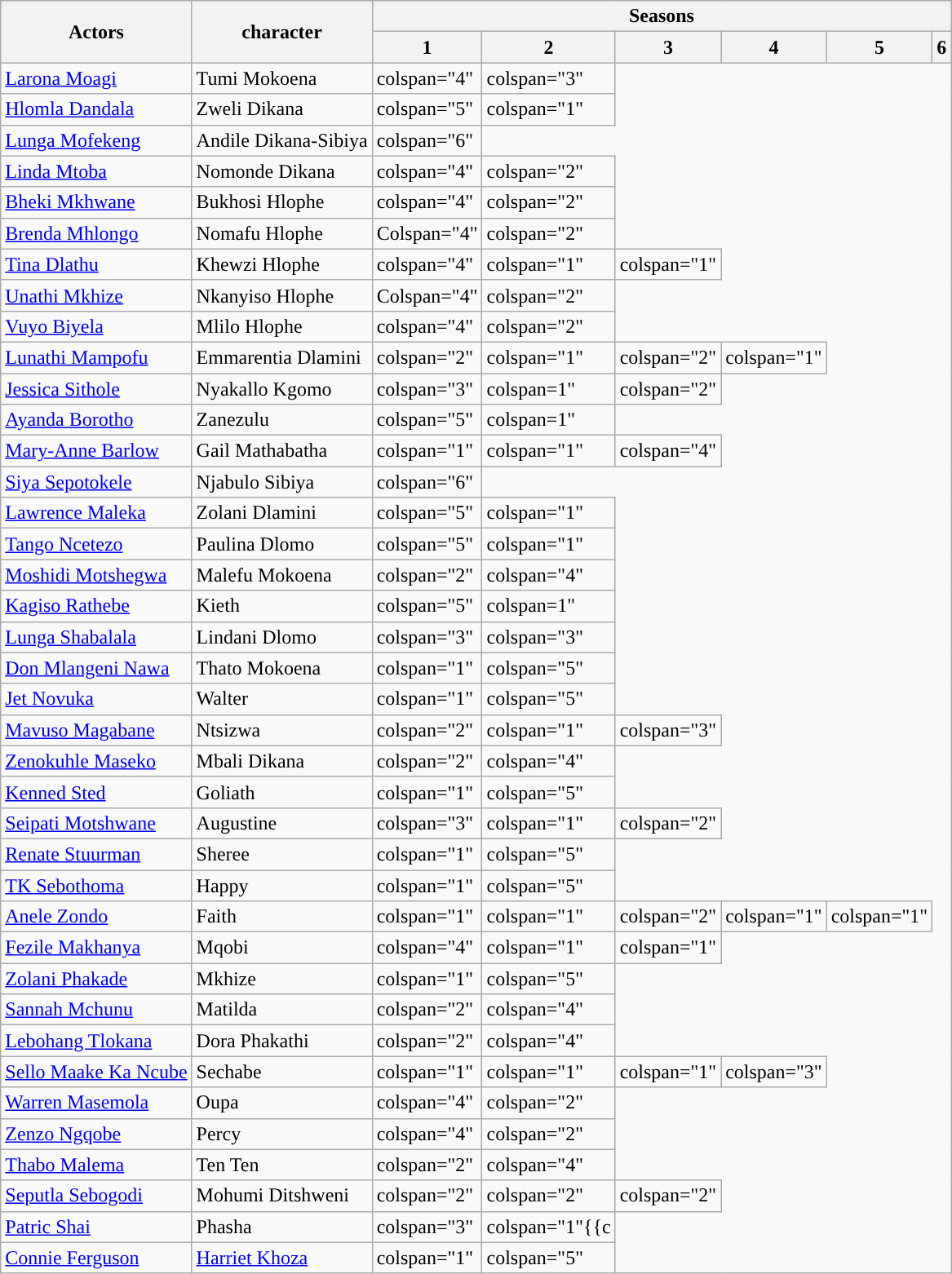<table class="wikitable wikitable">
<tr>
<th rowspan="2">Actors</th>
<th rowspan="2">character</th>
<th colspan="6">Seasons</th>
</tr>
<tr>
<th>1</th>
<th>2</th>
<th>3</th>
<th>4</th>
<th>5</th>
<th>6</th>
</tr>
<tr>
<td><a href='#'>Larona Moagi</a></td>
<td>Tumi Mokoena</td>
<td>colspan="4"</td>
<td>colspan="3"</td>
</tr>
<tr>
<td><a href='#'>Hlomla Dandala</a></td>
<td>Zweli Dikana</td>
<td>colspan="5"</td>
<td>colspan="1"</td>
</tr>
<tr>
<td><a href='#'>Lunga Mofekeng</a></td>
<td>Andile Dikana-Sibiya</td>
<td>colspan="6"</td>
</tr>
<tr>
<td><a href='#'>Linda Mtoba</a></td>
<td>Nomonde Dikana</td>
<td>colspan="4"</td>
<td>colspan="2"</td>
</tr>
<tr>
<td><a href='#'>Bheki Mkhwane</a></td>
<td>Bukhosi Hlophe</td>
<td>colspan="4"</td>
<td>colspan="2"</td>
</tr>
<tr>
<td><a href='#'>Brenda Mhlongo</a></td>
<td>Nomafu Hlophe</td>
<td>Colspan="4"</td>
<td>colspan="2"</td>
</tr>
<tr>
<td><a href='#'>Tina Dlathu</a></td>
<td>Khewzi Hlophe</td>
<td>colspan="4"</td>
<td>colspan="1"</td>
<td>colspan="1"</td>
</tr>
<tr>
<td><a href='#'>Unathi Mkhize</a></td>
<td>Nkanyiso Hlophe</td>
<td>Colspan="4"</td>
<td>colspan="2"</td>
</tr>
<tr>
<td><a href='#'>Vuyo Biyela</a></td>
<td>Mlilo Hlophe</td>
<td>colspan="4"</td>
<td>colspan="2"</td>
</tr>
<tr>
<td><a href='#'>Lunathi Mampofu</a></td>
<td>Emmarentia Dlamini</td>
<td>colspan="2"</td>
<td>colspan="1"</td>
<td>colspan="2"</td>
<td>colspan="1"</td>
</tr>
<tr>
<td><a href='#'>Jessica Sithole</a></td>
<td>Nyakallo Kgomo</td>
<td>colspan="3"</td>
<td>colspan=1"</td>
<td>colspan="2"</td>
</tr>
<tr>
<td><a href='#'>Ayanda Borotho</a></td>
<td>Zanezulu</td>
<td>colspan="5"</td>
<td>colspan=1"</td>
</tr>
<tr>
<td><a href='#'>Mary-Anne Barlow</a></td>
<td>Gail Mathabatha</td>
<td>colspan="1"</td>
<td>colspan="1"</td>
<td>colspan="4"</td>
</tr>
<tr>
<td><a href='#'>Siya Sepotokele</a></td>
<td>Njabulo Sibiya</td>
<td>colspan="6"</td>
</tr>
<tr>
<td><a href='#'>Lawrence Maleka</a></td>
<td>Zolani Dlamini</td>
<td>colspan="5"</td>
<td>colspan="1"</td>
</tr>
<tr>
<td><a href='#'>Tango Ncetezo</a></td>
<td>Paulina Dlomo</td>
<td>colspan="5"</td>
<td>colspan="1"</td>
</tr>
<tr>
<td><a href='#'>Moshidi Motshegwa</a></td>
<td>Malefu Mokoena</td>
<td>colspan="2"</td>
<td>colspan="4"</td>
</tr>
<tr>
<td><a href='#'>Kagiso Rathebe</a></td>
<td>Kieth</td>
<td>colspan="5"</td>
<td>colspan=1"</td>
</tr>
<tr>
<td><a href='#'>Lunga Shabalala</a></td>
<td>Lindani Dlomo</td>
<td>colspan="3"</td>
<td>colspan="3"</td>
</tr>
<tr>
<td><a href='#'>Don Mlangeni Nawa</a></td>
<td>Thato Mokoena</td>
<td>colspan="1"</td>
<td>colspan="5"</td>
</tr>
<tr>
<td><a href='#'>Jet Novuka</a></td>
<td>Walter</td>
<td>colspan="1"</td>
<td>colspan="5"</td>
</tr>
<tr>
<td><a href='#'>Mavuso Magabane</a></td>
<td>Ntsizwa</td>
<td>colspan="2"</td>
<td>colspan="1"</td>
<td>colspan="3"</td>
</tr>
<tr>
<td><a href='#'>Zenokuhle Maseko</a></td>
<td>Mbali Dikana</td>
<td>colspan="2"</td>
<td>colspan="4"</td>
</tr>
<tr>
<td><a href='#'>Kenned Sted</a></td>
<td>Goliath</td>
<td>colspan="1"</td>
<td>colspan="5"</td>
</tr>
<tr>
<td><a href='#'>Seipati Motshwane</a></td>
<td>Augustine</td>
<td>colspan="3"</td>
<td>colspan="1"</td>
<td>colspan="2"</td>
</tr>
<tr>
<td><a href='#'>Renate Stuurman</a></td>
<td>Sheree</td>
<td>colspan="1"</td>
<td>colspan="5"</td>
</tr>
<tr>
<td><a href='#'>TK Sebothoma</a></td>
<td>Happy</td>
<td>colspan="1"</td>
<td>colspan="5"</td>
</tr>
<tr>
<td><a href='#'>Anele Zondo</a></td>
<td>Faith</td>
<td>colspan="1"</td>
<td>colspan="1"</td>
<td>colspan="2"</td>
<td>colspan="1"</td>
<td>colspan="1"</td>
</tr>
<tr>
<td><a href='#'>Fezile Makhanya</a></td>
<td>Mqobi</td>
<td>colspan="4"</td>
<td>colspan="1"</td>
<td>colspan="1"</td>
</tr>
<tr>
<td><a href='#'>Zolani Phakade</a></td>
<td>Mkhize</td>
<td>colspan="1"</td>
<td>colspan="5"</td>
</tr>
<tr>
<td><a href='#'>Sannah Mchunu</a></td>
<td>Matilda</td>
<td>colspan="2"</td>
<td>colspan="4"</td>
</tr>
<tr>
<td><a href='#'>Lebohang Tlokana</a></td>
<td>Dora Phakathi</td>
<td>colspan="2"</td>
<td>colspan="4"</td>
</tr>
<tr>
<td><a href='#'>Sello Maake Ka Ncube</a></td>
<td>Sechabe</td>
<td>colspan="1"</td>
<td>colspan="1"</td>
<td>colspan="1"</td>
<td>colspan="3"</td>
</tr>
<tr>
<td><a href='#'>Warren Masemola</a></td>
<td>Oupa</td>
<td>colspan="4"</td>
<td>colspan="2"</td>
</tr>
<tr>
<td><a href='#'>Zenzo Ngqobe</a></td>
<td>Percy</td>
<td>colspan="4"</td>
<td>colspan="2"</td>
</tr>
<tr>
<td><a href='#'>Thabo Malema</a></td>
<td>Ten Ten</td>
<td>colspan="2"</td>
<td>colspan="4"</td>
</tr>
<tr>
<td><a href='#'>Seputla Sebogodi</a></td>
<td>Mohumi Ditshweni</td>
<td>colspan="2"</td>
<td>colspan="2"</td>
<td>colspan="2"</td>
</tr>
<tr>
<td><a href='#'>Patric Shai</a></td>
<td>Phasha</td>
<td>colspan="3"</td>
<td>colspan="1"{{c</td>
</tr>
<tr>
<td><a href='#'>Connie Ferguson</a></td>
<td><a href='#'>Harriet Khoza</a></td>
<td>colspan="1"</td>
<td>colspan="5"</td>
</tr>
</table>
